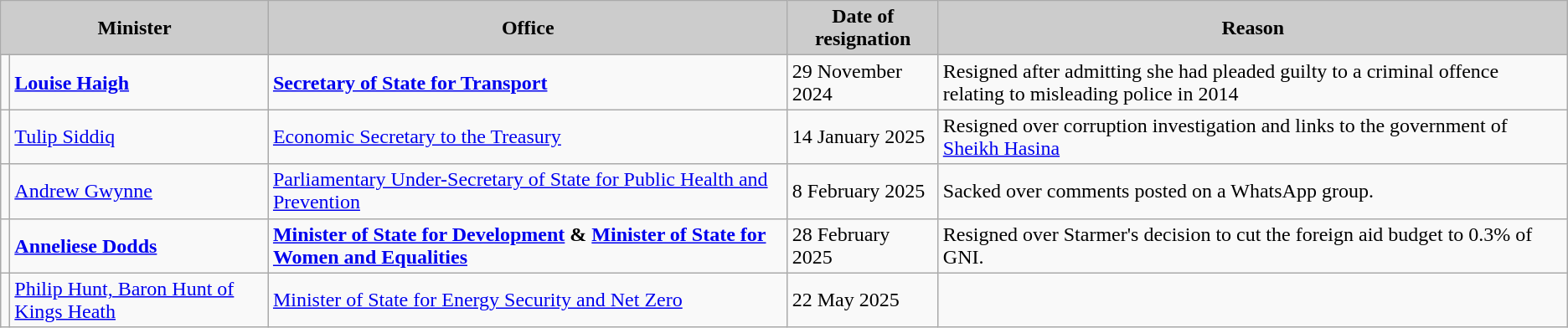<table class="wikitable">
<tr>
<th colspan="2" style="background:#ccc;">Minister<br></th>
<th style="background:#ccc;">Office</th>
<th style="background:#ccc;">Date of resignation</th>
<th style="background:#ccc;">Reason</th>
</tr>
<tr>
<td></td>
<td><strong><a href='#'>Louise Haigh</a></strong></td>
<td><strong><a href='#'>Secretary of State for Transport</a></strong></td>
<td>29 November 2024</td>
<td>Resigned after admitting she had pleaded guilty to a criminal offence relating to misleading police in 2014</td>
</tr>
<tr>
<td></td>
<td><a href='#'>Tulip Siddiq</a></td>
<td><a href='#'>Economic Secretary to the Treasury</a></td>
<td>14 January 2025</td>
<td>Resigned over corruption investigation and links to the government of <a href='#'>Sheikh Hasina</a></td>
</tr>
<tr>
<td></td>
<td><a href='#'>Andrew Gwynne</a></td>
<td><a href='#'>Parliamentary Under-Secretary of State for Public Health and Prevention</a></td>
<td>8 February 2025</td>
<td>Sacked over comments posted on a WhatsApp group.</td>
</tr>
<tr>
<td></td>
<td><strong><a href='#'>Anneliese Dodds</a></strong></td>
<td><strong><a href='#'>Minister of State for Development</a> & <a href='#'>Minister of State for Women and Equalities</a></strong></td>
<td>28 February 2025</td>
<td>Resigned over Starmer's decision to cut the foreign aid budget to 0.3% of GNI.</td>
</tr>
<tr>
<td></td>
<td><a href='#'>Philip Hunt, Baron Hunt of Kings Heath</a></td>
<td><a href='#'>Minister of State for Energy Security and Net Zero</a></td>
<td>22 May 2025</td>
<td></td>
</tr>
</table>
